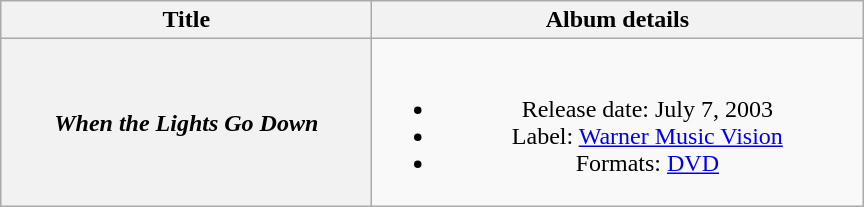<table class="wikitable plainrowheaders" style="text-align:center;">
<tr>
<th style="width:15em;">Title</th>
<th style="width:20em;">Album details</th>
</tr>
<tr>
<th scope="row"><em>When the Lights Go Down</em></th>
<td><br><ul><li>Release date: July 7, 2003</li><li>Label: <a href='#'>Warner Music Vision</a></li><li>Formats: <a href='#'>DVD</a></li></ul></td>
</tr>
</table>
